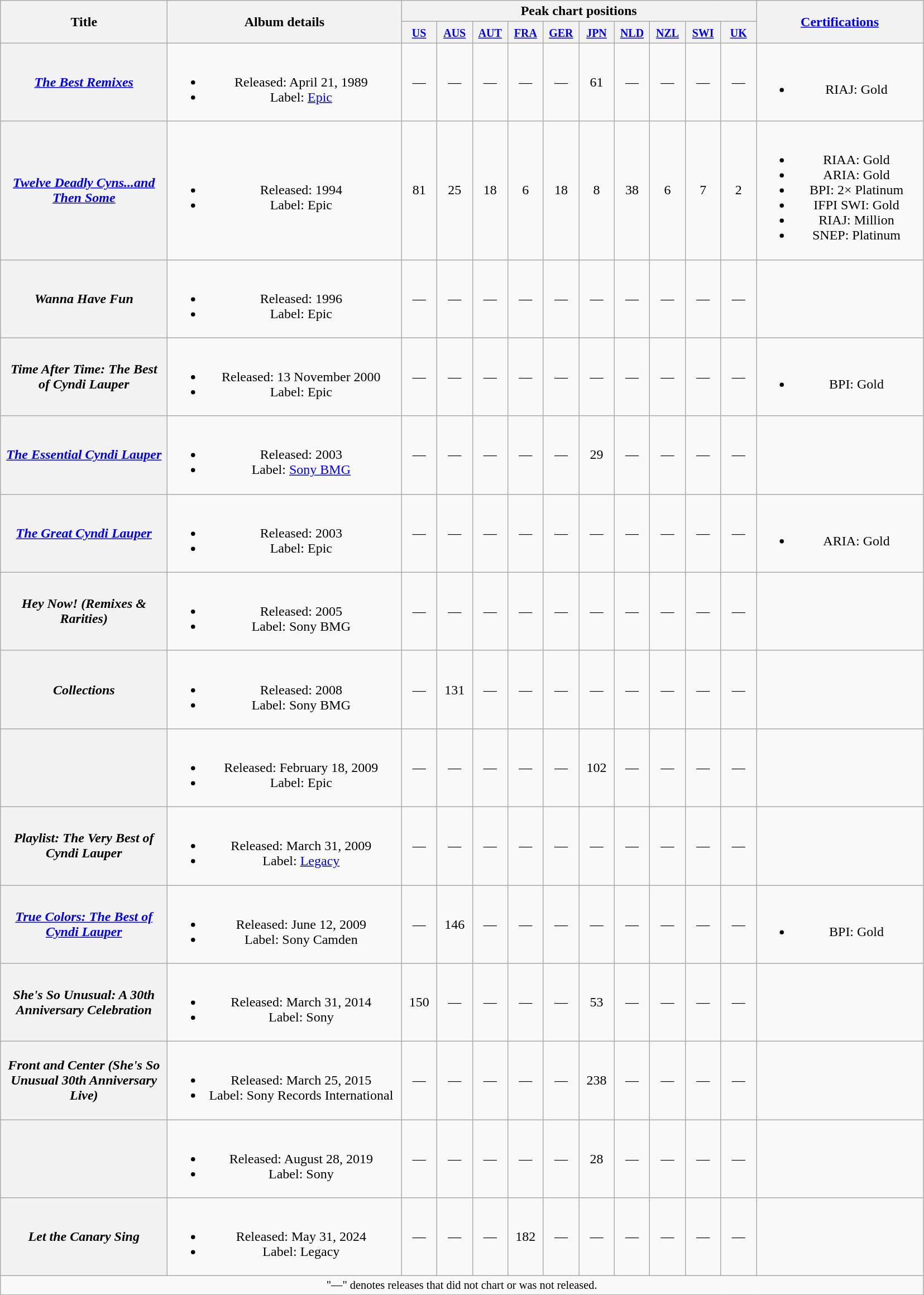<table class="wikitable plainrowheaders" style="text-align:center;">
<tr>
<th scope="col" rowspan="2" style="width:12em;">Title</th>
<th scope="col" rowspan="2" style="width:17em;">Album details</th>
<th scope="col" colspan="10">Peak chart positions</th>
<th scope="col" rowspan="2" style="width:12em;"><a href='#'>Certifications</a></th>
</tr>
<tr>
<th scope="col" width="35"><small><a href='#'>US</a></small><br></th>
<th scope="col" width="35"><small><a href='#'>AUS</a></small><br></th>
<th scope="col" width="35"><small><a href='#'>AUT</a></small><br></th>
<th scope="col" width="35"><small><a href='#'>FRA</a></small><br></th>
<th scope="col" width="35"><small><a href='#'>GER</a></small><br></th>
<th scope="col" width="35"><small><a href='#'>JPN</a></small><br></th>
<th scope="col" width="35"><small><a href='#'>NLD</a></small><br></th>
<th scope="col" width="35"><small><a href='#'>NZL</a></small><br></th>
<th scope="col" width="35"><small><a href='#'>SWI</a></small><br></th>
<th scope="col" width="35"><small><a href='#'>UK</a></small><br></th>
</tr>
<tr>
<th scope="row"><em><a href='#'>The Best Remixes</a></em></th>
<td><br><ul><li>Released: April 21, 1989</li><li>Label: <a href='#'>Epic</a></li></ul></td>
<td align=center>—</td>
<td align=center>—</td>
<td align=center>—</td>
<td align=center>—</td>
<td align=center>—</td>
<td align=center>61</td>
<td align=center>—</td>
<td align=center>—</td>
<td align=center>—</td>
<td align=center>—</td>
<td><br><ul><li>RIAJ: Gold</li></ul></td>
</tr>
<tr>
<th scope="row"><em><a href='#'>Twelve Deadly Cyns...and Then Some</a></em></th>
<td><br><ul><li>Released: 1994</li><li>Label: Epic</li></ul></td>
<td align=center>81</td>
<td align=center>25</td>
<td align=center>18</td>
<td align=center>6</td>
<td align=center>18</td>
<td align=center>8</td>
<td align=center>38</td>
<td align=center>6</td>
<td align=center>7</td>
<td align=center>2</td>
<td><br><ul><li>RIAA: Gold</li><li>ARIA: Gold</li><li>BPI: 2× Platinum</li><li>IFPI SWI: Gold</li><li>RIAJ: Million</li><li>SNEP: Platinum</li></ul></td>
</tr>
<tr>
<th scope="row"><em>Wanna Have Fun</em></th>
<td><br><ul><li>Released: 1996</li><li>Label: Epic</li></ul></td>
<td align=center>—</td>
<td align=center>—</td>
<td align=center>—</td>
<td align=center>—</td>
<td align=center>—</td>
<td align=center>—</td>
<td align=center>—</td>
<td align=center>—</td>
<td align=center>—</td>
<td align=center>—</td>
<td></td>
</tr>
<tr>
<th scope="row"><em>Time After Time: The Best of Cyndi Lauper</em></th>
<td><br><ul><li>Released: 13 November 2000</li><li>Label: Epic</li></ul></td>
<td align=center>—</td>
<td align=center>—</td>
<td align=center>—</td>
<td align=center>—</td>
<td align=center>—</td>
<td align=center>—</td>
<td align=center>—</td>
<td align=center>—</td>
<td align=center>—</td>
<td align=center>—</td>
<td><br><ul><li>BPI: Gold</li></ul></td>
</tr>
<tr>
<th scope="row"><em><a href='#'>The Essential Cyndi Lauper</a></em></th>
<td><br><ul><li>Released: 2003</li><li>Label: <a href='#'>Sony BMG</a></li></ul></td>
<td align=center>—</td>
<td align=center>—</td>
<td align=center>—</td>
<td align=center>—</td>
<td align=center>—</td>
<td align=center>29</td>
<td align=center>—</td>
<td align=center>—</td>
<td align=center>—</td>
<td align=center>—</td>
<td></td>
</tr>
<tr>
<th scope="row"><em><a href='#'>The Great Cyndi Lauper</a></em></th>
<td><br><ul><li>Released: 2003</li><li>Label: Epic</li></ul></td>
<td align=center>—</td>
<td align=center>—</td>
<td align=center>—</td>
<td align=center>—</td>
<td align=center>—</td>
<td align=center>—</td>
<td align=center>—</td>
<td align=center>—</td>
<td align=center>—</td>
<td align=center>—</td>
<td><br><ul><li>ARIA: Gold</li></ul></td>
</tr>
<tr>
<th scope="row"><em>Hey Now! (Remixes & Rarities)</em></th>
<td><br><ul><li>Released: 2005</li><li>Label: Sony BMG</li></ul></td>
<td align=center>—</td>
<td align=center>—</td>
<td align=center>—</td>
<td align=center>—</td>
<td align=center>—</td>
<td align=center>—</td>
<td align=center>—</td>
<td align=center>—</td>
<td align=center>—</td>
<td align=center>—</td>
<td></td>
</tr>
<tr>
<th scope="row"><em>Collections</em></th>
<td><br><ul><li>Released: 2008</li><li>Label: Sony BMG</li></ul></td>
<td align=center>—</td>
<td align=center>131</td>
<td align=center>—</td>
<td align=center>—</td>
<td align=center>—</td>
<td align=center>—</td>
<td align=center>—</td>
<td align=center>—</td>
<td align=center>—</td>
<td align=center>—</td>
<td></td>
</tr>
<tr>
<th scope="row"><em></em></th>
<td><br><ul><li>Released: February 18, 2009</li><li>Label: Epic</li></ul></td>
<td align=center>—</td>
<td align=center>—</td>
<td align=center>—</td>
<td align=center>—</td>
<td align=center>—</td>
<td align=center>102</td>
<td align=center>—</td>
<td align=center>—</td>
<td align=center>—</td>
<td align=center>—</td>
<td></td>
</tr>
<tr>
<th scope="row"><em>Playlist: The Very Best of Cyndi Lauper</em></th>
<td><br><ul><li>Released: March 31, 2009</li><li>Label: <a href='#'>Legacy</a></li></ul></td>
<td align=center>—</td>
<td align=center>—</td>
<td align=center>—</td>
<td align=center>—</td>
<td align=center>—</td>
<td align=center>—</td>
<td align=center>—</td>
<td align=center>—</td>
<td align=center>—</td>
<td align=center>—</td>
<td></td>
</tr>
<tr>
<th scope="row"><em><a href='#'>True Colors: The Best of Cyndi Lauper</a></em></th>
<td><br><ul><li>Released: June 12, 2009</li><li>Label: Sony Camden</li></ul></td>
<td align=center>—</td>
<td align=center>146</td>
<td align=center>—</td>
<td align=center>—</td>
<td align=center>—</td>
<td align=center>—</td>
<td align=center>—</td>
<td align=center>—</td>
<td align=center>—</td>
<td align=center>—</td>
<td><br><ul><li>BPI: Gold</li></ul></td>
</tr>
<tr>
<th scope="row"><em>She's So Unusual: A 30th Anniversary Celebration</em></th>
<td><br><ul><li>Released: March 31, 2014</li><li>Label: Sony</li></ul></td>
<td align=center>150</td>
<td align=center>—</td>
<td align=center>—</td>
<td align=center>—</td>
<td align=center>—</td>
<td align=center>53</td>
<td align=center>—</td>
<td align=center>—</td>
<td align=center>—</td>
<td align=center>—</td>
<td></td>
</tr>
<tr>
<th scope="row"><em>Front and Center (She's So Unusual 30th Anniversary Live)</em></th>
<td><br><ul><li>Released: March 25, 2015</li><li>Label: Sony Records International</li></ul></td>
<td align=center>—</td>
<td align=center>—</td>
<td align=center>—</td>
<td align=center>—</td>
<td align=center>—</td>
<td align=center>238</td>
<td align=center>—</td>
<td align=center>—</td>
<td align=center>—</td>
<td align=center>—</td>
<td></td>
</tr>
<tr>
<th scope="row"><em></em></th>
<td><br><ul><li>Released: August 28, 2019</li><li>Label: Sony</li></ul></td>
<td align=center>—</td>
<td align=center>—</td>
<td align=center>—</td>
<td align=center>—</td>
<td align=center>—</td>
<td align=center>28</td>
<td align=center>—</td>
<td align=center>—</td>
<td align=center>—</td>
<td align=center>—</td>
<td></td>
</tr>
<tr>
<th scope="row"><em>Let the Canary Sing</em></th>
<td><br><ul><li>Released: May 31, 2024</li><li>Label: Legacy</li></ul></td>
<td align=center>—</td>
<td align=center>—</td>
<td align=center>—</td>
<td align=center>182</td>
<td align=center>—</td>
<td align=center>—</td>
<td align=center>—</td>
<td align=center>—</td>
<td align=center>—</td>
<td align=center>—</td>
<td></td>
</tr>
<tr>
<td colspan="14" style="text-align:center; font-size:85%">"—" denotes releases that did not chart or was not released.</td>
</tr>
</table>
